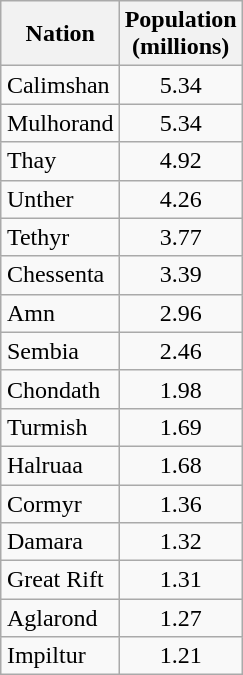<table class="wikitable" style="float: right;">
<tr>
<th>Nation</th>
<th>Population<br><span>(millions)</span></th>
</tr>
<tr>
<td>Calimshan</td>
<td style="text-align: center;">5.34</td>
</tr>
<tr>
<td>Mulhorand</td>
<td style="text-align: center;">5.34</td>
</tr>
<tr>
<td>Thay</td>
<td style="text-align: center;">4.92</td>
</tr>
<tr>
<td>Unther</td>
<td style="text-align: center;">4.26</td>
</tr>
<tr>
<td>Tethyr</td>
<td style="text-align: center;">3.77</td>
</tr>
<tr>
<td>Chessenta</td>
<td style="text-align: center;">3.39</td>
</tr>
<tr>
<td>Amn</td>
<td style="text-align: center;">2.96</td>
</tr>
<tr>
<td>Sembia</td>
<td style="text-align: center;">2.46</td>
</tr>
<tr>
<td>Chondath</td>
<td style="text-align: center;">1.98</td>
</tr>
<tr>
<td>Turmish</td>
<td style="text-align: center;">1.69</td>
</tr>
<tr>
<td>Halruaa</td>
<td style="text-align: center;">1.68</td>
</tr>
<tr>
<td>Cormyr</td>
<td style="text-align: center;">1.36</td>
</tr>
<tr>
<td>Damara</td>
<td style="text-align: center;">1.32</td>
</tr>
<tr>
<td>Great Rift</td>
<td style="text-align: center;">1.31</td>
</tr>
<tr>
<td>Aglarond</td>
<td style="text-align: center;">1.27</td>
</tr>
<tr>
<td>Impiltur</td>
<td style="text-align: center;">1.21</td>
</tr>
</table>
